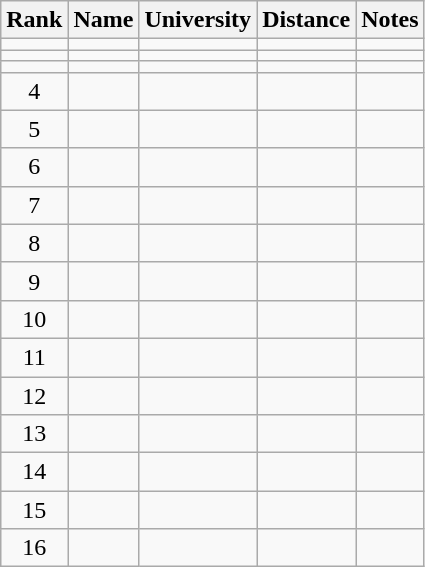<table class="wikitable sortable" style="text-align:center">
<tr>
<th>Rank</th>
<th>Name</th>
<th>University</th>
<th>Distance</th>
<th>Notes</th>
</tr>
<tr>
<td></td>
<td align=left></td>
<td align=left></td>
<td></td>
<td></td>
</tr>
<tr>
<td></td>
<td align=left></td>
<td align=left></td>
<td></td>
<td></td>
</tr>
<tr>
<td></td>
<td align=left></td>
<td align=left></td>
<td></td>
<td></td>
</tr>
<tr>
<td>4</td>
<td align=left></td>
<td align=left></td>
<td></td>
<td></td>
</tr>
<tr>
<td>5</td>
<td align=left></td>
<td align=left></td>
<td></td>
<td></td>
</tr>
<tr>
<td>6</td>
<td align=left></td>
<td align=left></td>
<td></td>
<td></td>
</tr>
<tr>
<td>7</td>
<td align=left></td>
<td align=left></td>
<td></td>
<td></td>
</tr>
<tr>
<td>8</td>
<td align=left></td>
<td align=left></td>
<td></td>
<td></td>
</tr>
<tr>
<td>9</td>
<td align=left></td>
<td align=left></td>
<td></td>
<td></td>
</tr>
<tr>
<td>10</td>
<td align=left></td>
<td align=left></td>
<td></td>
<td></td>
</tr>
<tr>
<td>11</td>
<td align=left></td>
<td align=left></td>
<td></td>
<td></td>
</tr>
<tr>
<td>12</td>
<td align=left></td>
<td align=left></td>
<td></td>
<td></td>
</tr>
<tr>
<td>13</td>
<td align=left></td>
<td align=left></td>
<td></td>
<td></td>
</tr>
<tr>
<td>14</td>
<td align=left></td>
<td align=left></td>
<td></td>
<td></td>
</tr>
<tr>
<td>15</td>
<td align=left></td>
<td align=left></td>
<td></td>
<td></td>
</tr>
<tr>
<td>16</td>
<td align=left></td>
<td align=left></td>
<td></td>
<td></td>
</tr>
</table>
